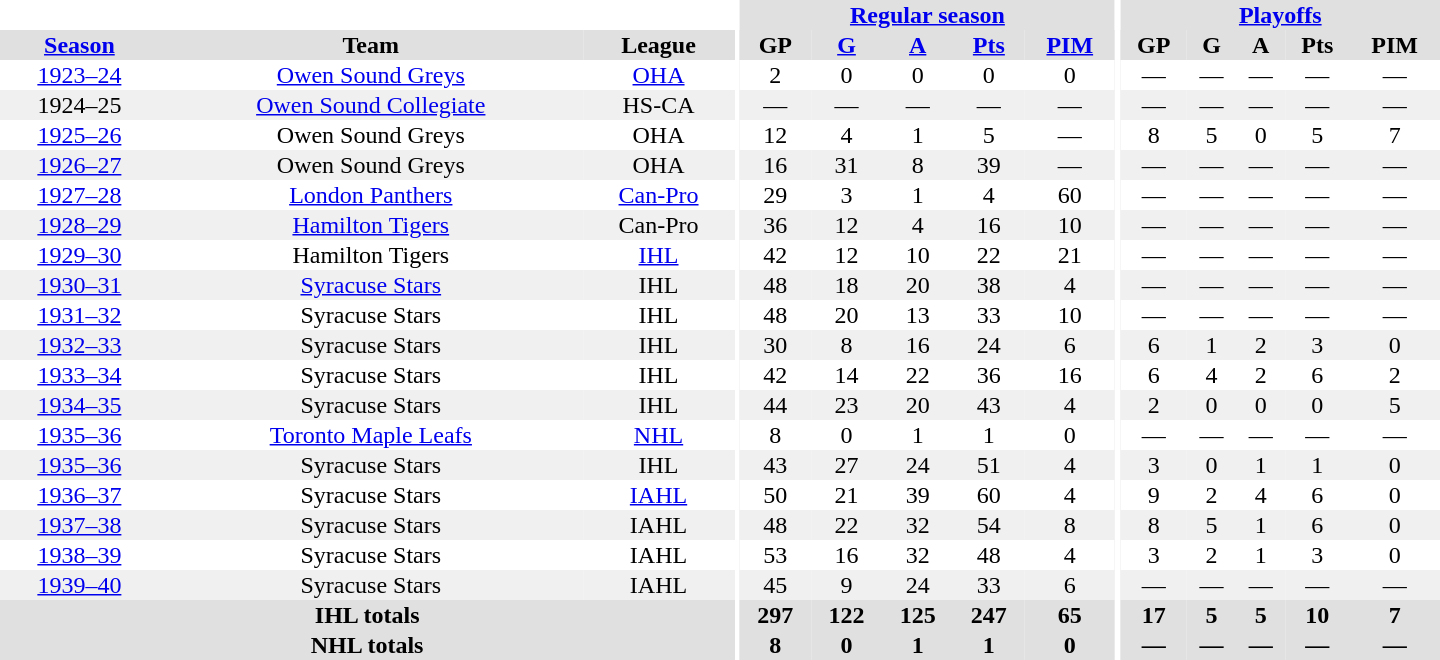<table border="0" cellpadding="1" cellspacing="0" style="text-align:center; width:60em">
<tr bgcolor="#e0e0e0">
<th colspan="3" bgcolor="#ffffff"></th>
<th rowspan="100" bgcolor="#ffffff"></th>
<th colspan="5"><a href='#'>Regular season</a></th>
<th rowspan="100" bgcolor="#ffffff"></th>
<th colspan="5"><a href='#'>Playoffs</a></th>
</tr>
<tr bgcolor="#e0e0e0">
<th><a href='#'>Season</a></th>
<th>Team</th>
<th>League</th>
<th>GP</th>
<th><a href='#'>G</a></th>
<th><a href='#'>A</a></th>
<th><a href='#'>Pts</a></th>
<th><a href='#'>PIM</a></th>
<th>GP</th>
<th>G</th>
<th>A</th>
<th>Pts</th>
<th>PIM</th>
</tr>
<tr>
<td><a href='#'>1923–24</a></td>
<td><a href='#'>Owen Sound Greys</a></td>
<td><a href='#'>OHA</a></td>
<td>2</td>
<td>0</td>
<td>0</td>
<td>0</td>
<td>0</td>
<td>—</td>
<td>—</td>
<td>—</td>
<td>—</td>
<td>—</td>
</tr>
<tr bgcolor="#f0f0f0">
<td>1924–25</td>
<td><a href='#'>Owen Sound Collegiate</a></td>
<td>HS-CA</td>
<td>—</td>
<td>—</td>
<td>—</td>
<td>—</td>
<td>—</td>
<td>—</td>
<td>—</td>
<td>—</td>
<td>—</td>
<td>—</td>
</tr>
<tr>
<td><a href='#'>1925–26</a></td>
<td>Owen Sound Greys</td>
<td>OHA</td>
<td>12</td>
<td>4</td>
<td>1</td>
<td>5</td>
<td>—</td>
<td>8</td>
<td>5</td>
<td>0</td>
<td>5</td>
<td>7</td>
</tr>
<tr bgcolor="#f0f0f0">
<td><a href='#'>1926–27</a></td>
<td>Owen Sound Greys</td>
<td>OHA</td>
<td>16</td>
<td>31</td>
<td>8</td>
<td>39</td>
<td>—</td>
<td>—</td>
<td>—</td>
<td>—</td>
<td>—</td>
<td>—</td>
</tr>
<tr>
<td><a href='#'>1927–28</a></td>
<td><a href='#'>London Panthers</a></td>
<td><a href='#'>Can-Pro</a></td>
<td>29</td>
<td>3</td>
<td>1</td>
<td>4</td>
<td>60</td>
<td>—</td>
<td>—</td>
<td>—</td>
<td>—</td>
<td>—</td>
</tr>
<tr bgcolor="#f0f0f0">
<td><a href='#'>1928–29</a></td>
<td><a href='#'>Hamilton Tigers</a></td>
<td>Can-Pro</td>
<td>36</td>
<td>12</td>
<td>4</td>
<td>16</td>
<td>10</td>
<td>—</td>
<td>—</td>
<td>—</td>
<td>—</td>
<td>—</td>
</tr>
<tr>
<td><a href='#'>1929–30</a></td>
<td>Hamilton Tigers</td>
<td><a href='#'>IHL</a></td>
<td>42</td>
<td>12</td>
<td>10</td>
<td>22</td>
<td>21</td>
<td>—</td>
<td>—</td>
<td>—</td>
<td>—</td>
<td>—</td>
</tr>
<tr bgcolor="#f0f0f0">
<td><a href='#'>1930–31</a></td>
<td><a href='#'>Syracuse Stars</a></td>
<td>IHL</td>
<td>48</td>
<td>18</td>
<td>20</td>
<td>38</td>
<td>4</td>
<td>—</td>
<td>—</td>
<td>—</td>
<td>—</td>
<td>—</td>
</tr>
<tr>
<td><a href='#'>1931–32</a></td>
<td>Syracuse Stars</td>
<td>IHL</td>
<td>48</td>
<td>20</td>
<td>13</td>
<td>33</td>
<td>10</td>
<td>—</td>
<td>—</td>
<td>—</td>
<td>—</td>
<td>—</td>
</tr>
<tr bgcolor="#f0f0f0">
<td><a href='#'>1932–33</a></td>
<td>Syracuse Stars</td>
<td>IHL</td>
<td>30</td>
<td>8</td>
<td>16</td>
<td>24</td>
<td>6</td>
<td>6</td>
<td>1</td>
<td>2</td>
<td>3</td>
<td>0</td>
</tr>
<tr>
<td><a href='#'>1933–34</a></td>
<td>Syracuse Stars</td>
<td>IHL</td>
<td>42</td>
<td>14</td>
<td>22</td>
<td>36</td>
<td>16</td>
<td>6</td>
<td>4</td>
<td>2</td>
<td>6</td>
<td>2</td>
</tr>
<tr bgcolor="#f0f0f0">
<td><a href='#'>1934–35</a></td>
<td>Syracuse Stars</td>
<td>IHL</td>
<td>44</td>
<td>23</td>
<td>20</td>
<td>43</td>
<td>4</td>
<td>2</td>
<td>0</td>
<td>0</td>
<td>0</td>
<td>5</td>
</tr>
<tr>
<td><a href='#'>1935–36</a></td>
<td><a href='#'>Toronto Maple Leafs</a></td>
<td><a href='#'>NHL</a></td>
<td>8</td>
<td>0</td>
<td>1</td>
<td>1</td>
<td>0</td>
<td>—</td>
<td>—</td>
<td>—</td>
<td>—</td>
<td>—</td>
</tr>
<tr bgcolor="#f0f0f0">
<td><a href='#'>1935–36</a></td>
<td>Syracuse Stars</td>
<td>IHL</td>
<td>43</td>
<td>27</td>
<td>24</td>
<td>51</td>
<td>4</td>
<td>3</td>
<td>0</td>
<td>1</td>
<td>1</td>
<td>0</td>
</tr>
<tr>
<td><a href='#'>1936–37</a></td>
<td>Syracuse Stars</td>
<td><a href='#'>IAHL</a></td>
<td>50</td>
<td>21</td>
<td>39</td>
<td>60</td>
<td>4</td>
<td>9</td>
<td>2</td>
<td>4</td>
<td>6</td>
<td>0</td>
</tr>
<tr bgcolor="#f0f0f0">
<td><a href='#'>1937–38</a></td>
<td>Syracuse Stars</td>
<td>IAHL</td>
<td>48</td>
<td>22</td>
<td>32</td>
<td>54</td>
<td>8</td>
<td>8</td>
<td>5</td>
<td>1</td>
<td>6</td>
<td>0</td>
</tr>
<tr>
<td><a href='#'>1938–39</a></td>
<td>Syracuse Stars</td>
<td>IAHL</td>
<td>53</td>
<td>16</td>
<td>32</td>
<td>48</td>
<td>4</td>
<td>3</td>
<td>2</td>
<td>1</td>
<td>3</td>
<td>0</td>
</tr>
<tr bgcolor="#f0f0f0">
<td><a href='#'>1939–40</a></td>
<td>Syracuse Stars</td>
<td>IAHL</td>
<td>45</td>
<td>9</td>
<td>24</td>
<td>33</td>
<td>6</td>
<td>—</td>
<td>—</td>
<td>—</td>
<td>—</td>
<td>—</td>
</tr>
<tr bgcolor="#e0e0e0">
<th colspan="3">IHL totals</th>
<th>297</th>
<th>122</th>
<th>125</th>
<th>247</th>
<th>65</th>
<th>17</th>
<th>5</th>
<th>5</th>
<th>10</th>
<th>7</th>
</tr>
<tr bgcolor="#e0e0e0">
<th colspan="3">NHL totals</th>
<th>8</th>
<th>0</th>
<th>1</th>
<th>1</th>
<th>0</th>
<th>—</th>
<th>—</th>
<th>—</th>
<th>—</th>
<th>—</th>
</tr>
</table>
